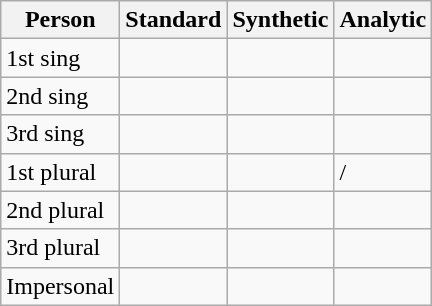<table class="wikitable">
<tr>
<th>Person</th>
<th>Standard</th>
<th>Synthetic</th>
<th>Analytic</th>
</tr>
<tr>
<td>1st sing</td>
<td></td>
<td></td>
<td></td>
</tr>
<tr>
<td>2nd sing</td>
<td></td>
<td></td>
<td></td>
</tr>
<tr>
<td>3rd sing</td>
<td></td>
<td></td>
<td></td>
</tr>
<tr>
<td>1st plural</td>
<td></td>
<td></td>
<td> / </td>
</tr>
<tr>
<td>2nd plural</td>
<td></td>
<td></td>
<td></td>
</tr>
<tr>
<td>3rd plural</td>
<td></td>
<td></td>
<td></td>
</tr>
<tr>
<td>Impersonal</td>
<td></td>
<td></td>
<td></td>
</tr>
</table>
